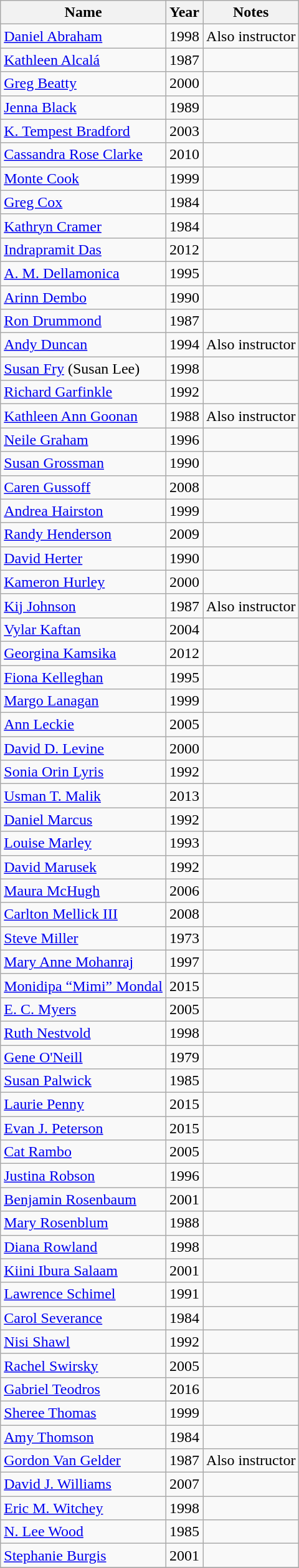<table class="wikitable sortable">
<tr>
<th>Name</th>
<th>Year</th>
<th>Notes</th>
</tr>
<tr>
<td><a href='#'>Daniel Abraham</a></td>
<td>1998</td>
<td>Also instructor</td>
</tr>
<tr>
<td><a href='#'>Kathleen Alcalá</a></td>
<td>1987</td>
<td></td>
</tr>
<tr>
<td><a href='#'>Greg Beatty</a></td>
<td>2000</td>
<td></td>
</tr>
<tr>
<td><a href='#'>Jenna Black</a></td>
<td>1989</td>
<td></td>
</tr>
<tr>
<td><a href='#'>K. Tempest Bradford</a></td>
<td>2003</td>
<td></td>
</tr>
<tr>
<td><a href='#'>Cassandra Rose Clarke</a></td>
<td>2010</td>
<td></td>
</tr>
<tr>
<td><a href='#'>Monte Cook</a></td>
<td>1999</td>
<td></td>
</tr>
<tr>
<td><a href='#'>Greg Cox</a></td>
<td>1984</td>
<td></td>
</tr>
<tr>
<td><a href='#'>Kathryn Cramer</a></td>
<td>1984</td>
<td></td>
</tr>
<tr>
<td><a href='#'>Indrapramit Das</a></td>
<td>2012</td>
<td></td>
</tr>
<tr>
<td><a href='#'>A. M. Dellamonica</a></td>
<td>1995</td>
<td></td>
</tr>
<tr>
<td><a href='#'>Arinn Dembo</a></td>
<td>1990</td>
<td></td>
</tr>
<tr>
<td><a href='#'>Ron Drummond</a></td>
<td>1987</td>
<td></td>
</tr>
<tr>
<td><a href='#'>Andy Duncan</a></td>
<td>1994</td>
<td>Also instructor</td>
</tr>
<tr>
<td><a href='#'>Susan Fry</a> (Susan Lee)</td>
<td>1998</td>
<td></td>
</tr>
<tr>
<td><a href='#'>Richard Garfinkle</a></td>
<td>1992</td>
<td></td>
</tr>
<tr>
<td><a href='#'>Kathleen Ann Goonan</a></td>
<td>1988</td>
<td>Also instructor</td>
</tr>
<tr>
<td><a href='#'>Neile Graham</a></td>
<td>1996</td>
<td></td>
</tr>
<tr>
<td><a href='#'>Susan Grossman</a></td>
<td>1990</td>
<td></td>
</tr>
<tr>
<td><a href='#'>Caren Gussoff</a></td>
<td>2008</td>
<td></td>
</tr>
<tr>
<td><a href='#'>Andrea Hairston</a></td>
<td>1999</td>
<td></td>
</tr>
<tr>
<td><a href='#'>Randy Henderson</a></td>
<td>2009</td>
<td></td>
</tr>
<tr>
<td><a href='#'>David Herter</a></td>
<td>1990</td>
<td></td>
</tr>
<tr>
<td><a href='#'>Kameron Hurley</a></td>
<td>2000</td>
<td></td>
</tr>
<tr>
<td><a href='#'>Kij Johnson</a></td>
<td>1987</td>
<td>Also instructor</td>
</tr>
<tr>
<td><a href='#'>Vylar Kaftan</a></td>
<td>2004</td>
<td></td>
</tr>
<tr>
<td><a href='#'>Georgina Kamsika</a></td>
<td>2012</td>
<td></td>
</tr>
<tr>
<td><a href='#'>Fiona Kelleghan</a></td>
<td>1995</td>
<td></td>
</tr>
<tr>
<td><a href='#'>Margo Lanagan</a></td>
<td>1999</td>
<td></td>
</tr>
<tr>
<td><a href='#'>Ann Leckie</a></td>
<td>2005</td>
<td></td>
</tr>
<tr>
<td><a href='#'>David D. Levine</a></td>
<td>2000</td>
<td></td>
</tr>
<tr>
<td><a href='#'>Sonia Orin Lyris</a></td>
<td>1992</td>
<td></td>
</tr>
<tr>
<td><a href='#'>Usman T. Malik</a></td>
<td>2013</td>
<td></td>
</tr>
<tr>
<td><a href='#'>Daniel Marcus</a></td>
<td>1992</td>
<td></td>
</tr>
<tr>
<td><a href='#'>Louise Marley</a></td>
<td>1993</td>
<td></td>
</tr>
<tr>
<td><a href='#'>David Marusek</a></td>
<td>1992</td>
<td></td>
</tr>
<tr>
<td><a href='#'>Maura McHugh</a></td>
<td>2006</td>
<td></td>
</tr>
<tr>
<td><a href='#'>Carlton Mellick III</a></td>
<td>2008</td>
<td></td>
</tr>
<tr>
<td><a href='#'>Steve Miller</a></td>
<td>1973</td>
<td></td>
</tr>
<tr>
<td><a href='#'>Mary Anne Mohanraj</a></td>
<td>1997</td>
<td></td>
</tr>
<tr>
<td><a href='#'>Monidipa “Mimi” Mondal</a></td>
<td>2015</td>
<td></td>
</tr>
<tr>
<td><a href='#'>E. C. Myers</a></td>
<td>2005</td>
<td></td>
</tr>
<tr>
<td><a href='#'>Ruth Nestvold</a></td>
<td>1998</td>
<td></td>
</tr>
<tr>
<td><a href='#'>Gene O'Neill</a></td>
<td>1979</td>
<td></td>
</tr>
<tr>
<td><a href='#'>Susan Palwick</a></td>
<td>1985</td>
<td></td>
</tr>
<tr>
<td><a href='#'>Laurie Penny</a></td>
<td>2015</td>
<td></td>
</tr>
<tr>
<td><a href='#'>Evan J. Peterson</a></td>
<td>2015</td>
<td></td>
</tr>
<tr>
<td><a href='#'>Cat Rambo</a></td>
<td>2005</td>
<td></td>
</tr>
<tr>
<td><a href='#'>Justina Robson</a></td>
<td>1996</td>
<td></td>
</tr>
<tr>
<td><a href='#'>Benjamin Rosenbaum</a></td>
<td>2001</td>
<td></td>
</tr>
<tr>
<td><a href='#'>Mary Rosenblum</a></td>
<td>1988</td>
<td></td>
</tr>
<tr>
<td><a href='#'>Diana Rowland</a></td>
<td>1998</td>
<td></td>
</tr>
<tr>
<td><a href='#'>Kiini Ibura Salaam</a></td>
<td>2001</td>
<td></td>
</tr>
<tr>
<td><a href='#'>Lawrence Schimel</a></td>
<td>1991</td>
<td></td>
</tr>
<tr>
<td><a href='#'>Carol Severance</a></td>
<td>1984</td>
<td></td>
</tr>
<tr>
<td><a href='#'>Nisi Shawl</a></td>
<td>1992 </td>
<td></td>
</tr>
<tr>
<td><a href='#'>Rachel Swirsky</a></td>
<td>2005</td>
<td></td>
</tr>
<tr>
<td><a href='#'>Gabriel Teodros</a></td>
<td>2016</td>
<td></td>
</tr>
<tr>
<td><a href='#'>Sheree Thomas</a></td>
<td>1999</td>
<td></td>
</tr>
<tr>
<td><a href='#'>Amy Thomson</a></td>
<td>1984</td>
<td></td>
</tr>
<tr>
<td><a href='#'>Gordon Van Gelder</a></td>
<td>1987</td>
<td>Also instructor</td>
</tr>
<tr>
<td><a href='#'>David J. Williams</a></td>
<td>2007</td>
<td></td>
</tr>
<tr>
<td><a href='#'>Eric M. Witchey</a></td>
<td>1998</td>
<td></td>
</tr>
<tr>
<td><a href='#'>N. Lee Wood</a></td>
<td>1985</td>
<td></td>
</tr>
<tr>
<td><a href='#'>Stephanie Burgis</a></td>
<td>2001</td>
<td></td>
</tr>
<tr>
</tr>
</table>
